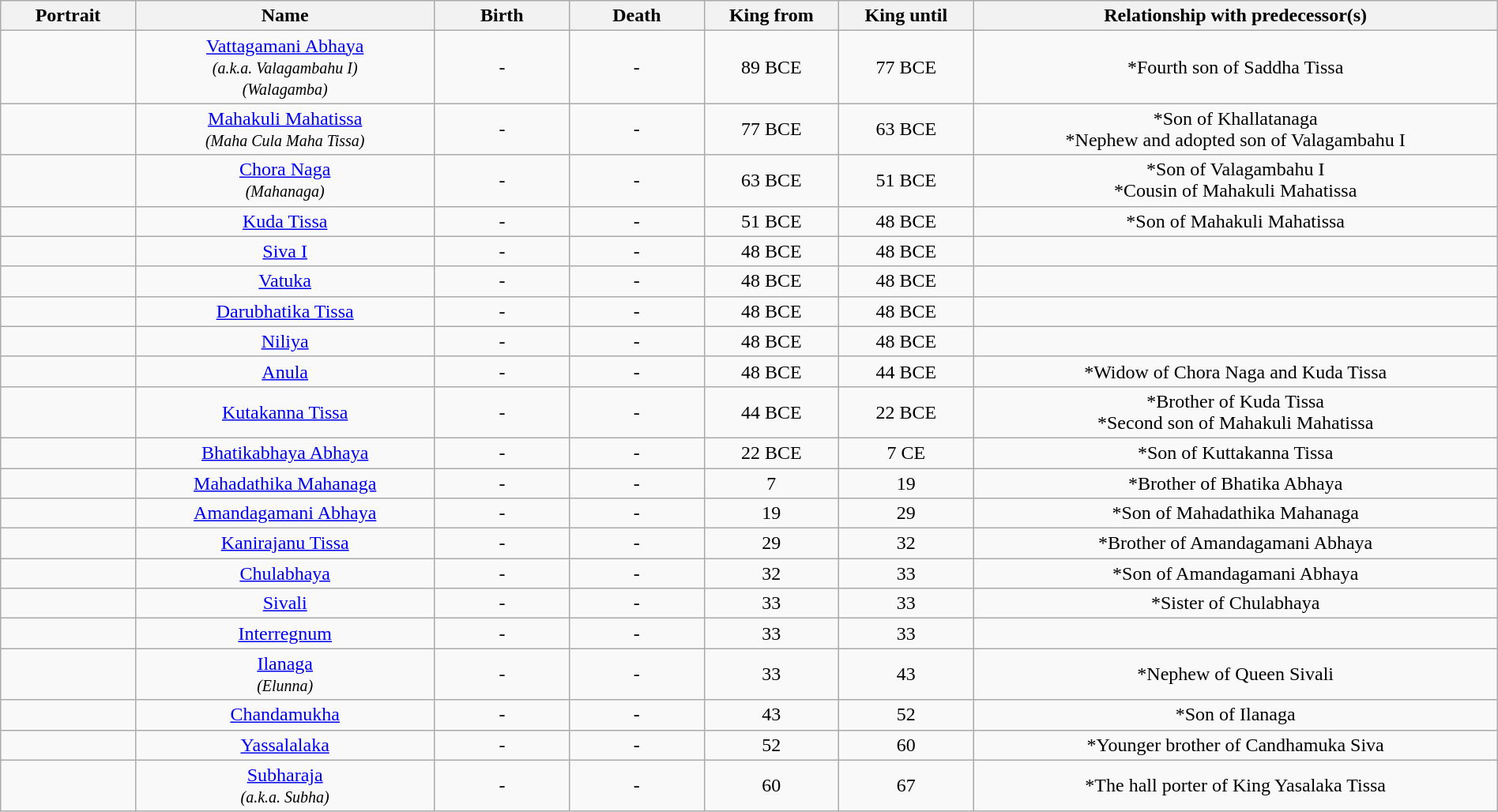<table width=100% class="wikitable">
<tr>
<th width=9%>Portrait</th>
<th width=20%>Name</th>
<th width=9%>Birth</th>
<th width=9%>Death</th>
<th width=9%>King from</th>
<th width=9%>King until</th>
<th width=35%>Relationship with predecessor(s)</th>
</tr>
<tr>
<td align="center"></td>
<td align="center"><a href='#'>Vattagamani Abhaya</a><br><small><em>(a.k.a. Valagambahu I)</em><br><em>(Walagamba)</em></small></td>
<td align="center">-</td>
<td align="center">-</td>
<td align="center">89 BCE</td>
<td align="center">77 BCE</td>
<td align="center">*Fourth son of Saddha Tissa</td>
</tr>
<tr>
<td align="center"></td>
<td align="center"><a href='#'>Mahakuli Mahatissa</a><br><small><em>(Maha Cula Maha Tissa)</em></small></td>
<td align="center">-</td>
<td align="center">-</td>
<td align="center">77 BCE</td>
<td align="center">63 BCE</td>
<td align="center">*Son of Khallatanaga<br>*Nephew and adopted son of Valagambahu I</td>
</tr>
<tr>
<td align="center"></td>
<td align="center"><a href='#'>Chora Naga</a> <br><small><em>(Mahanaga)</em></small></td>
<td align="center">-</td>
<td align="center">-</td>
<td align="center">63 BCE</td>
<td align="center">51 BCE</td>
<td align="center">*Son of Valagambahu I<br>*Cousin of Mahakuli Mahatissa</td>
</tr>
<tr>
<td align="center"></td>
<td align="center"><a href='#'>Kuda Tissa</a></td>
<td align="center">-</td>
<td align="center">-</td>
<td align="center">51 BCE</td>
<td align="center">48 BCE</td>
<td align="center">*Son of Mahakuli Mahatissa</td>
</tr>
<tr>
<td align="center"></td>
<td align="center"><a href='#'>Siva I</a></td>
<td align="center">-</td>
<td align="center">-</td>
<td align="center">48 BCE</td>
<td align="center">48 BCE</td>
<td align="center"></td>
</tr>
<tr>
<td align="center"></td>
<td align="center"><a href='#'>Vatuka</a></td>
<td align="center">-</td>
<td align="center">-</td>
<td align="center">48 BCE</td>
<td align="center">48 BCE</td>
<td align="center"></td>
</tr>
<tr>
<td align="center"></td>
<td align="center"><a href='#'>Darubhatika Tissa</a></td>
<td align="center">-</td>
<td align="center">-</td>
<td align="center">48 BCE</td>
<td align="center">48 BCE</td>
<td align="center"></td>
</tr>
<tr>
<td align="center"></td>
<td align="center"><a href='#'>Niliya</a></td>
<td align="center">-</td>
<td align="center">-</td>
<td align="center">48 BCE</td>
<td align="center">48 BCE</td>
<td align="center"></td>
</tr>
<tr>
<td align="center"></td>
<td align="center"><a href='#'>Anula</a></td>
<td align="center">-</td>
<td align="center">-</td>
<td align="center">48 BCE</td>
<td align="center">44 BCE</td>
<td align="center">*Widow of Chora Naga and Kuda Tissa</td>
</tr>
<tr>
<td align="center"></td>
<td align="center"><a href='#'>Kutakanna Tissa</a></td>
<td align="center">-</td>
<td align="center">-</td>
<td align="center">44 BCE</td>
<td align="center">22 BCE</td>
<td align="center">*Brother of Kuda Tissa<br>*Second son of Mahakuli Mahatissa</td>
</tr>
<tr>
<td align="center"></td>
<td align="center"><a href='#'>Bhatikabhaya Abhaya</a></td>
<td align="center">-</td>
<td align="center">-</td>
<td align="center">22 BCE</td>
<td align="center">7 CE</td>
<td align="center">*Son of Kuttakanna Tissa</td>
</tr>
<tr>
<td align="center"></td>
<td align="center"><a href='#'>Mahadathika Mahanaga</a></td>
<td align="center">-</td>
<td align="center">-</td>
<td align="center">7</td>
<td align="center">19</td>
<td align="center">*Brother of Bhatika Abhaya</td>
</tr>
<tr>
<td align="center"></td>
<td align="center"><a href='#'>Amandagamani Abhaya</a></td>
<td align="center">-</td>
<td align="center">-</td>
<td align="center">19</td>
<td align="center">29</td>
<td align="center">*Son of Mahadathika Mahanaga</td>
</tr>
<tr>
<td align="center"></td>
<td align="center"><a href='#'>Kanirajanu Tissa</a></td>
<td align="center">-</td>
<td align="center">-</td>
<td align="center">29</td>
<td align="center">32</td>
<td align="center">*Brother of Amandagamani Abhaya</td>
</tr>
<tr>
<td align="center"></td>
<td align="center"><a href='#'>Chulabhaya</a></td>
<td align="center">-</td>
<td align="center">-</td>
<td align="center">32</td>
<td align="center">33</td>
<td align="center">*Son of Amandagamani Abhaya</td>
</tr>
<tr>
<td align="center"></td>
<td align="center"><a href='#'>Sivali</a></td>
<td align="center">-</td>
<td align="center">-</td>
<td align="center">33</td>
<td align="center">33</td>
<td align="center">*Sister of Chulabhaya</td>
</tr>
<tr>
<td align="center"></td>
<td align="center"><a href='#'>Interregnum</a></td>
<td align="center">-</td>
<td align="center">-</td>
<td align="center">33</td>
<td align="center">33</td>
<td align="center"></td>
</tr>
<tr>
<td align="center"></td>
<td align="center"><a href='#'>Ilanaga</a><br><small><em>(Elunna)</em></small></td>
<td align="center">-</td>
<td align="center">-</td>
<td align="center">33</td>
<td align="center">43</td>
<td align="center">*Nephew of Queen Sivali</td>
</tr>
<tr>
<td align="center"></td>
<td align="center"><a href='#'>Chandamukha</a></td>
<td align="center">-</td>
<td align="center">-</td>
<td align="center">43</td>
<td align="center">52</td>
<td align="center">*Son of Ilanaga</td>
</tr>
<tr>
<td align="center"></td>
<td align="center"><a href='#'>Yassalalaka</a></td>
<td align="center">-</td>
<td align="center">-</td>
<td align="center">52</td>
<td align="center">60</td>
<td align="center">*Younger brother of Candhamuka Siva</td>
</tr>
<tr>
<td align="center"></td>
<td align="center"><a href='#'>Subharaja</a><br><small><em>(a.k.a. Subha)</em></small></td>
<td align="center">-</td>
<td align="center">-</td>
<td align="center">60</td>
<td align="center">67</td>
<td align="center">*The hall porter of King Yasalaka Tissa</td>
</tr>
</table>
